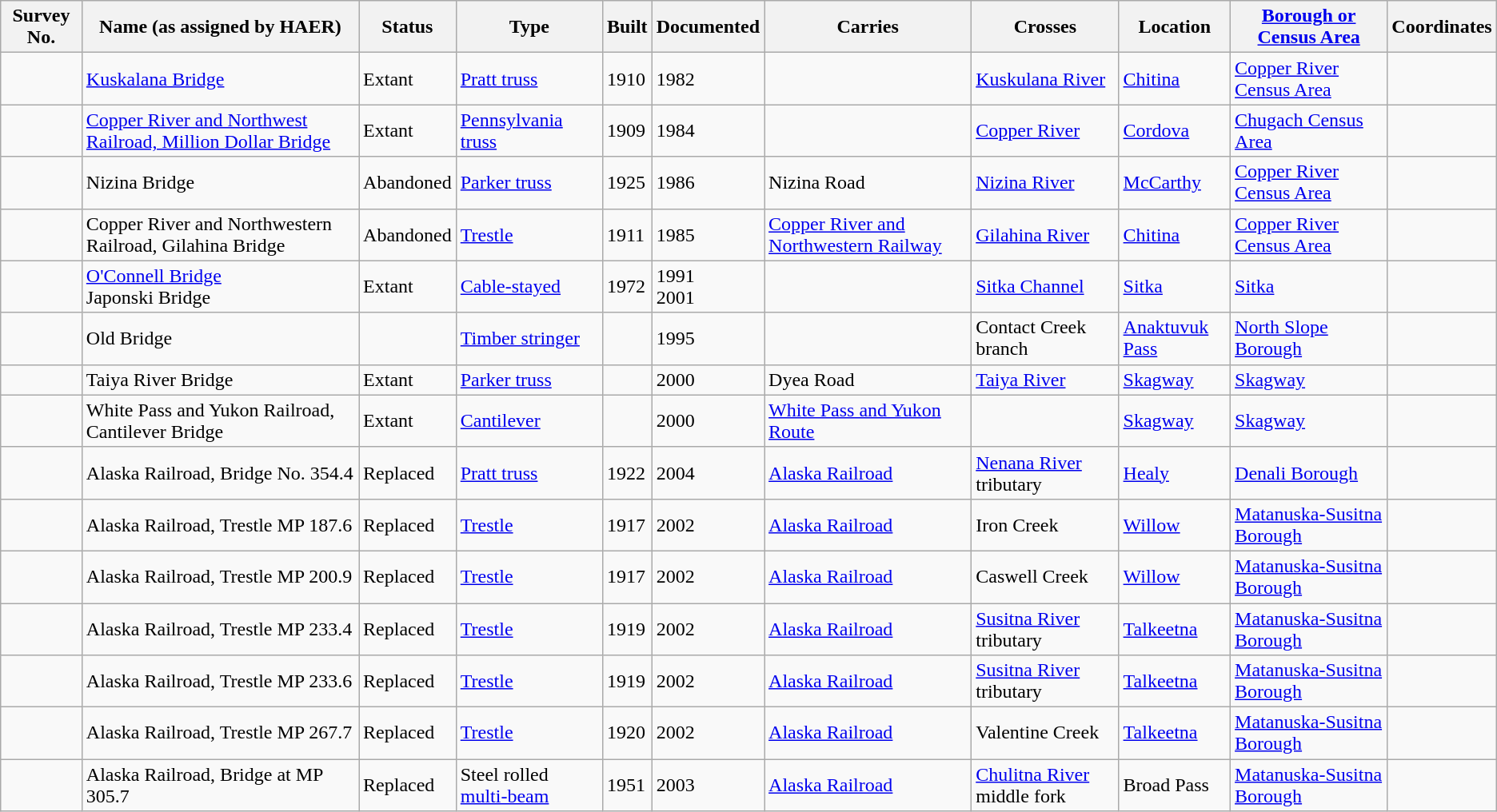<table class="wikitable sortable">
<tr>
<th>Survey No.</th>
<th>Name (as assigned by HAER)</th>
<th>Status</th>
<th>Type</th>
<th>Built</th>
<th>Documented</th>
<th>Carries</th>
<th>Crosses</th>
<th>Location</th>
<th><a href='#'>Borough or Census Area</a></th>
<th>Coordinates</th>
</tr>
<tr>
<td></td>
<td><a href='#'>Kuskalana Bridge</a></td>
<td>Extant</td>
<td><a href='#'>Pratt truss</a></td>
<td>1910</td>
<td>1982</td>
<td></td>
<td><a href='#'>Kuskulana River</a></td>
<td><a href='#'>Chitina</a></td>
<td><a href='#'>Copper River Census Area</a></td>
<td></td>
</tr>
<tr>
<td></td>
<td><a href='#'>Copper River and Northwest Railroad, Million Dollar Bridge</a></td>
<td>Extant</td>
<td><a href='#'>Pennsylvania truss</a></td>
<td>1909</td>
<td>1984</td>
<td></td>
<td><a href='#'>Copper River</a></td>
<td><a href='#'>Cordova</a></td>
<td><a href='#'>Chugach Census Area</a></td>
<td></td>
</tr>
<tr>
<td></td>
<td>Nizina Bridge</td>
<td>Abandoned</td>
<td><a href='#'>Parker truss</a></td>
<td>1925</td>
<td>1986</td>
<td>Nizina Road</td>
<td><a href='#'>Nizina River</a></td>
<td><a href='#'>McCarthy</a></td>
<td><a href='#'>Copper River Census Area</a></td>
<td></td>
</tr>
<tr>
<td></td>
<td>Copper River and Northwestern Railroad, Gilahina Bridge</td>
<td>Abandoned</td>
<td><a href='#'>Trestle</a></td>
<td>1911</td>
<td>1985</td>
<td><a href='#'>Copper River and Northwestern Railway</a></td>
<td><a href='#'>Gilahina River</a></td>
<td><a href='#'>Chitina</a></td>
<td><a href='#'>Copper River Census Area</a></td>
<td></td>
</tr>
<tr>
<td><br></td>
<td><a href='#'>O'Connell Bridge</a><br>Japonski Bridge</td>
<td>Extant</td>
<td><a href='#'>Cable-stayed</a></td>
<td>1972</td>
<td>1991<br>2001</td>
<td></td>
<td><a href='#'>Sitka Channel</a></td>
<td><a href='#'>Sitka</a></td>
<td><a href='#'>Sitka</a></td>
<td></td>
</tr>
<tr>
<td></td>
<td>Old Bridge</td>
<td></td>
<td><a href='#'>Timber stringer</a></td>
<td></td>
<td>1995</td>
<td></td>
<td>Contact Creek branch</td>
<td><a href='#'>Anaktuvuk Pass</a></td>
<td><a href='#'>North Slope Borough</a></td>
<td></td>
</tr>
<tr>
<td></td>
<td>Taiya River Bridge</td>
<td>Extant</td>
<td><a href='#'>Parker truss</a></td>
<td></td>
<td>2000</td>
<td>Dyea Road</td>
<td><a href='#'>Taiya River</a></td>
<td><a href='#'>Skagway</a></td>
<td><a href='#'>Skagway</a></td>
<td></td>
</tr>
<tr>
<td></td>
<td>White Pass and Yukon Railroad, Cantilever Bridge</td>
<td>Extant</td>
<td><a href='#'>Cantilever</a></td>
<td></td>
<td>2000</td>
<td><a href='#'>White Pass and Yukon Route</a></td>
<td></td>
<td><a href='#'>Skagway</a></td>
<td><a href='#'>Skagway</a></td>
<td></td>
</tr>
<tr>
<td></td>
<td>Alaska Railroad, Bridge No. 354.4</td>
<td>Replaced</td>
<td><a href='#'>Pratt truss</a></td>
<td>1922</td>
<td>2004</td>
<td><a href='#'>Alaska Railroad</a></td>
<td><a href='#'>Nenana River</a> tributary</td>
<td><a href='#'>Healy</a></td>
<td><a href='#'>Denali Borough</a></td>
<td></td>
</tr>
<tr>
<td></td>
<td>Alaska Railroad, Trestle MP 187.6</td>
<td>Replaced</td>
<td><a href='#'>Trestle</a></td>
<td>1917</td>
<td>2002</td>
<td><a href='#'>Alaska Railroad</a></td>
<td>Iron Creek</td>
<td><a href='#'>Willow</a></td>
<td><a href='#'>Matanuska-Susitna Borough</a></td>
<td></td>
</tr>
<tr>
<td></td>
<td>Alaska Railroad, Trestle MP 200.9</td>
<td>Replaced</td>
<td><a href='#'>Trestle</a></td>
<td>1917</td>
<td>2002</td>
<td><a href='#'>Alaska Railroad</a></td>
<td>Caswell Creek</td>
<td><a href='#'>Willow</a></td>
<td><a href='#'>Matanuska-Susitna Borough</a></td>
<td></td>
</tr>
<tr>
<td></td>
<td>Alaska Railroad, Trestle MP 233.4</td>
<td>Replaced</td>
<td><a href='#'>Trestle</a></td>
<td>1919</td>
<td>2002</td>
<td><a href='#'>Alaska Railroad</a></td>
<td><a href='#'>Susitna River</a> tributary</td>
<td><a href='#'>Talkeetna</a></td>
<td><a href='#'>Matanuska-Susitna Borough</a></td>
<td></td>
</tr>
<tr>
<td></td>
<td>Alaska Railroad, Trestle MP 233.6</td>
<td>Replaced</td>
<td><a href='#'>Trestle</a></td>
<td>1919</td>
<td>2002</td>
<td><a href='#'>Alaska Railroad</a></td>
<td><a href='#'>Susitna River</a> tributary</td>
<td><a href='#'>Talkeetna</a></td>
<td><a href='#'>Matanuska-Susitna Borough</a></td>
<td></td>
</tr>
<tr>
<td></td>
<td>Alaska Railroad, Trestle MP 267.7</td>
<td>Replaced</td>
<td><a href='#'>Trestle</a></td>
<td>1920</td>
<td>2002</td>
<td><a href='#'>Alaska Railroad</a></td>
<td>Valentine Creek</td>
<td><a href='#'>Talkeetna</a></td>
<td><a href='#'>Matanuska-Susitna Borough</a></td>
<td></td>
</tr>
<tr>
<td></td>
<td>Alaska Railroad, Bridge at MP 305.7</td>
<td>Replaced</td>
<td>Steel rolled <a href='#'>multi-beam</a></td>
<td>1951</td>
<td>2003</td>
<td><a href='#'>Alaska Railroad</a></td>
<td><a href='#'>Chulitna River</a> middle fork</td>
<td>Broad Pass</td>
<td><a href='#'>Matanuska-Susitna Borough</a></td>
<td></td>
</tr>
</table>
